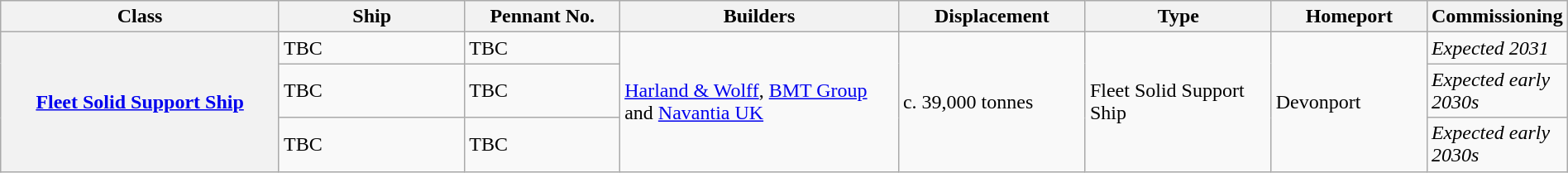<table class="wikitable" style="margin:auto; width:100%;">
<tr>
<th style="text-align:center; width:18%;">Class</th>
<th style="text-align:center; width:12%;">Ship</th>
<th style="text-align:center; width:10%;">Pennant No.</th>
<th style="text-align:center; width:18%;">Builders</th>
<th style="text-align:center; width:12%;">Displacement</th>
<th style="text-align:center; width:12%;">Type</th>
<th style="text-align:center; width:10%;">Homeport</th>
<th style="text-align:center; width:8%;">Commissioning</th>
</tr>
<tr>
<th rowspan="3"><a href='#'>Fleet Solid Support Ship</a></th>
<td>TBC</td>
<td>TBC</td>
<td 2022 rowspan=3><a href='#'>Harland & Wolff</a>, <a href='#'>BMT Group</a> and <a href='#'>Navantia UK</a></td>
<td rowspan=3>c. 39,000 tonnes</td>
<td rowspan=3>Fleet Solid Support Ship</td>
<td rowspan=3>Devonport</td>
<td><em>Expected 2031</em></td>
</tr>
<tr>
<td>TBC</td>
<td>TBC</td>
<td><em>Expected early 2030s</em></td>
</tr>
<tr>
<td>TBC</td>
<td>TBC</td>
<td><em>Expected early 2030s</em></td>
</tr>
</table>
